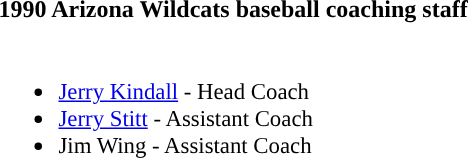<table class="toccolours">
<tr>
<th colspan="9">1990 Arizona Wildcats baseball coaching staff</th>
</tr>
<tr>
<td style="text-align: left; font-size: 95%;" valign="top"><br><ul><li><a href='#'>Jerry Kindall</a> - Head Coach</li><li><a href='#'>Jerry Stitt</a> - Assistant Coach</li><li>Jim Wing - Assistant Coach</li></ul></td>
</tr>
</table>
